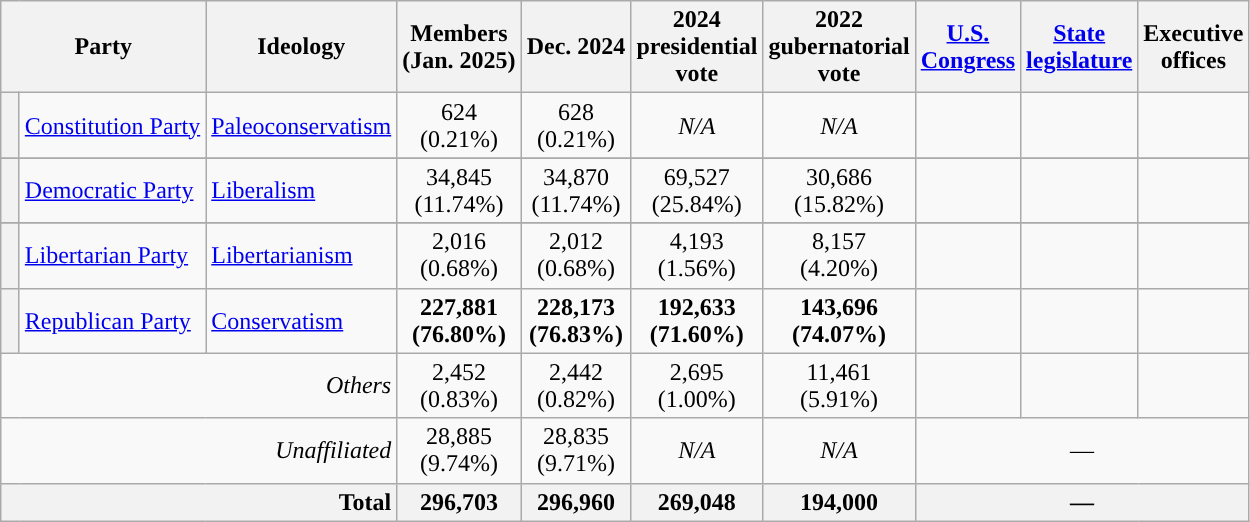<table class="wikitable sortable">
<tr>
<th colspan=2>Party</th>
<th class=unsortable>Ideology</th>
<th>Members<br>(Jan. 2025)</th>
<th>Dec. 2024</th>
<th>2024<br>presidential<br>vote</th>
<th>2022<br>gubernatorial<br>vote</th>
<th><a href='#'>U.S.<br>Congress</a></th>
<th><a href='#'>State<br>legislature</a></th>
<th>Executive<br>offices</th>
</tr>
<tr>
<th style="background-color: "></th>
<td><a href='#'>Constitution Party</a></td>
<td><a href='#'>Paleoconservatism</a></td>
<td style="text-align: center">624 <br>(0.21%)</td>
<td style="text-align: center">628<br>(0.21%)</td>
<td style="text-align: center"><em>N/A</em></td>
<td style="text-align: center"><em>N/A</em></td>
<td></td>
<td></td>
<td></td>
</tr>
<tr>
</tr>
<tr>
<th width=5px style="background-color: "></th>
<td><a href='#'>Democratic Party</a></td>
<td><a href='#'>Liberalism</a></td>
<td style="text-align: center">34,845 <br>(11.74%)</td>
<td style="text-align: center">34,870<br>(11.74%)</td>
<td style="text-align: center">69,527<br>(25.84%)</td>
<td style="text-align: center">30,686 <br>(15.82%)</td>
<td></td>
<td></td>
<td></td>
</tr>
<tr>
</tr>
<tr>
<th width=5px style="background-color: "></th>
<td><a href='#'>Libertarian Party</a></td>
<td><a href='#'>Libertarianism</a></td>
<td style="text-align: center">2,016 <br>(0.68%)</td>
<td style="text-align: center">2,012<br>(0.68%)</td>
<td style="text-align: center">4,193<br>(1.56%)</td>
<td style="text-align: center">8,157<br>(4.20%)</td>
<td></td>
<td></td>
<td></td>
</tr>
<tr>
<th style="background-color: "></th>
<td><a href='#'>Republican Party</a></td>
<td><a href='#'>Conservatism</a></td>
<td style="text-align: center"><strong>227,881 <br>(76.80%)</strong></td>
<td style="text-align: center"><strong>228,173<br>(76.83%)</strong></td>
<td style="text-align: center"><strong>192,633<br>(71.60%)</strong></td>
<td style="text-align: center"><strong>143,696 <br>(74.07%)</strong></td>
<td></td>
<td></td>
<td></td>
</tr>
<tr>
<td colspan=3 style="text-align: right"><em>Others</em></td>
<td style="text-align: center">2,452 <br>(0.83%)</td>
<td style="text-align: center">2,442<br>(0.82%)</td>
<td style="text-align: center">2,695<br>(1.00%)</td>
<td style="text-align: center">11,461<br>(5.91%)</td>
<td></td>
<td></td>
<td></td>
</tr>
<tr>
<td colspan=3 style="text-align: right"><em>Unaffiliated</em></td>
<td style="text-align: center">28,885 <br>(9.74%)</td>
<td style="text-align: center">28,835<br>(9.71%)</td>
<td style="text-align: center"><em>N/A</em></td>
<td style="text-align: center"><em>N/A</em></td>
<td colspan=3 style="text-align: center">—</td>
</tr>
<tr>
<th colspan=3 style="text-align: right">Total</th>
<th style="text-align: center">296,703 </th>
<th style="text-align: center">296,960</th>
<th style="text-align: center">269,048</th>
<th style="text-align: center">194,000</th>
<th colspan=3>—</th>
</tr>
</table>
